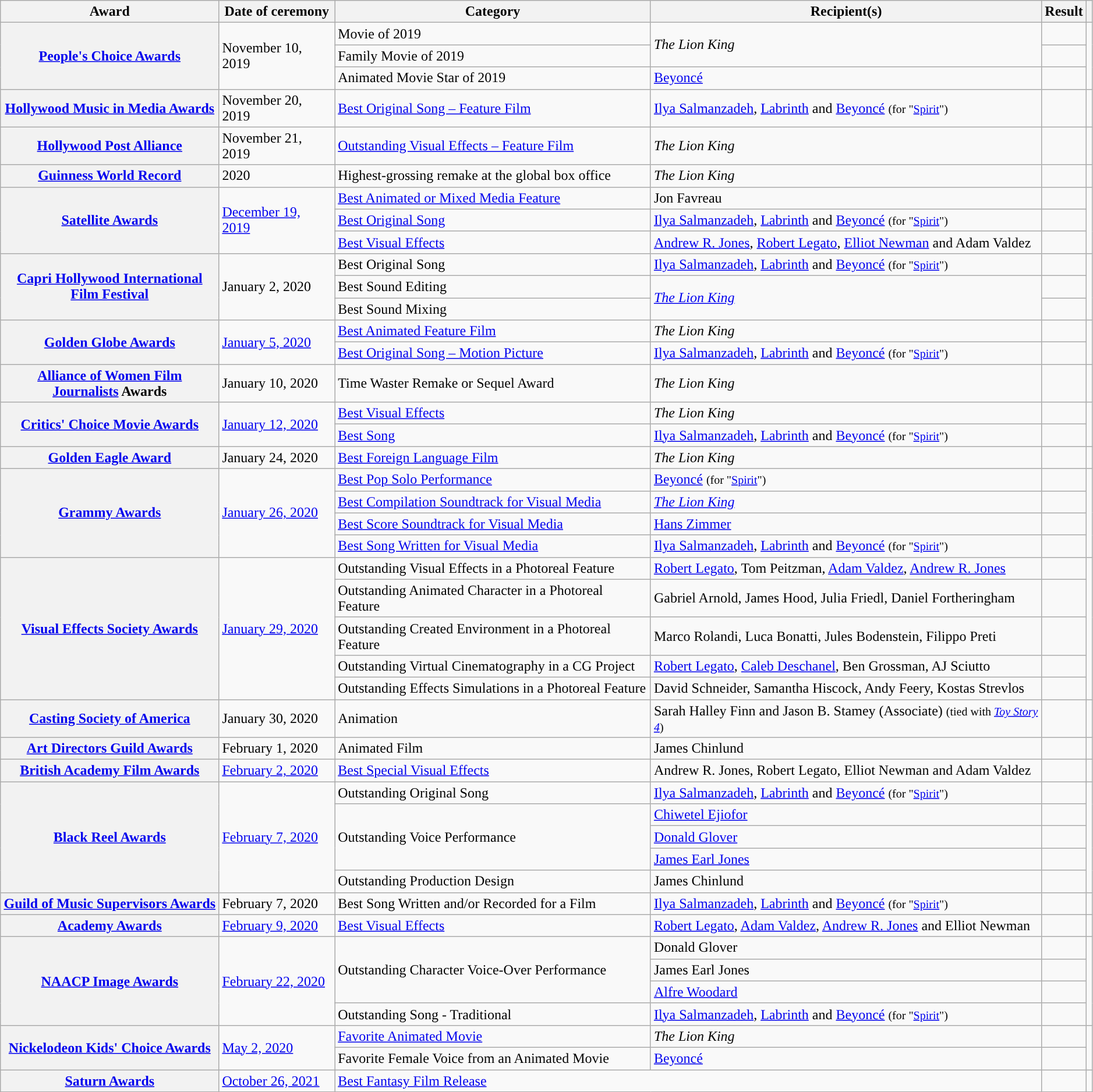<table class="wikitable sortable plainrowheaders" style="width: 99%">
<tr>
<th scope="col" style="width:20%;">Award</th>
<th scope="col">Date of ceremony</th>
<th scope="col">Category</th>
<th scope="col">Recipient(s)</th>
<th scope="col">Result</th>
<th scope="col" class="unsortable"></th>
</tr>
<tr>
<th scope="row" rowspan="3" style="text-align:center;"><a href='#'>People's Choice Awards</a></th>
<td rowspan="3">November 10, 2019</td>
<td>Movie of 2019</td>
<td rowspan="2"><em>The Lion King</em></td>
<td></td>
<td style="text-align:center;" rowspan="3"></td>
</tr>
<tr>
<td>Family Movie of 2019</td>
<td></td>
</tr>
<tr>
<td>Animated Movie Star of 2019</td>
<td><a href='#'>Beyoncé</a></td>
<td></td>
</tr>
<tr>
<th scope="row" style="text-align:center;"><a href='#'>Hollywood Music in Media Awards</a></th>
<td>November 20, 2019</td>
<td><a href='#'>Best Original Song – Feature Film</a></td>
<td><a href='#'>Ilya Salmanzadeh</a>, <a href='#'>Labrinth</a> and <a href='#'>Beyoncé</a> <small>(for "<a href='#'>Spirit</a>")</small></td>
<td></td>
<td style="text-align:center;"></td>
</tr>
<tr>
<th scope="row" style="text-align:center;"><a href='#'>Hollywood Post Alliance</a></th>
<td>November 21, 2019</td>
<td><a href='#'>Outstanding Visual Effects – Feature Film</a></td>
<td><em>The Lion King</em></td>
<td></td>
<td style="text-align:center;"></td>
</tr>
<tr>
<th scope="row" rowspan="1" style="text-align:center;"><a href='#'>Guinness World Record</a></th>
<td rowspan="1">2020</td>
<td>Highest-grossing remake at the global box office</td>
<td><em>The Lion King</em></td>
<td></td>
<td rowspan=1 style="text-align:center;"></td>
</tr>
<tr>
<th scope="row" rowspan="3" style="text-align:center;"><a href='#'>Satellite Awards</a></th>
<td rowspan="3"><a href='#'>December 19, 2019</a></td>
<td><a href='#'>Best Animated or Mixed Media Feature</a></td>
<td>Jon Favreau</td>
<td></td>
<td rowspan="3" style="text-align:center;"></td>
</tr>
<tr>
<td><a href='#'>Best Original Song</a></td>
<td><a href='#'>Ilya Salmanzadeh</a>, <a href='#'>Labrinth</a> and <a href='#'>Beyoncé</a> <small>(for "<a href='#'>Spirit</a>")</small></td>
<td></td>
</tr>
<tr>
<td><a href='#'>Best Visual Effects</a></td>
<td><a href='#'>Andrew R. Jones</a>, <a href='#'>Robert Legato</a>, <a href='#'>Elliot Newman</a> and Adam Valdez</td>
<td></td>
</tr>
<tr>
<th scope="row" rowspan="3" style="text-align:center;"><a href='#'>Capri Hollywood International Film Festival</a></th>
<td rowspan="3">January 2, 2020</td>
<td>Best Original Song</td>
<td><a href='#'>Ilya Salmanzadeh</a>, <a href='#'>Labrinth</a> and <a href='#'>Beyoncé</a> <small>(for "<a href='#'>Spirit</a>")</small></td>
<td></td>
<td rowspan="3" style="text-align:center;"></td>
</tr>
<tr>
<td>Best Sound Editing</td>
<td rowspan="2"><em><a href='#'>The Lion King</a></em></td>
<td></td>
</tr>
<tr>
<td>Best Sound Mixing</td>
<td></td>
</tr>
<tr>
<th scope="row" rowspan="2" style="text-align:center;"><a href='#'>Golden Globe Awards</a></th>
<td rowspan="2"><a href='#'>January 5, 2020</a></td>
<td><a href='#'>Best Animated Feature Film</a></td>
<td><em>The Lion King</em></td>
<td></td>
<td rowspan=2 style="text-align:center;"></td>
</tr>
<tr>
<td><a href='#'>Best Original Song – Motion Picture</a></td>
<td><a href='#'>Ilya Salmanzadeh</a>, <a href='#'>Labrinth</a> and <a href='#'>Beyoncé</a> <small>(for "<a href='#'>Spirit</a>")</small></td>
<td></td>
</tr>
<tr>
<th scope="row" rowspan="1" style="text-align:center;"><a href='#'>Alliance of Women Film Journalists</a> Awards</th>
<td rowspan="1">January 10, 2020</td>
<td>Time Waster Remake or Sequel Award</td>
<td><em>The Lion King</em></td>
<td></td>
<td rowspan=1 style="text-align:center;"></td>
</tr>
<tr>
<th rowspan="2" scope="row" style="text-align:center;"><a href='#'>Critics' Choice Movie Awards</a></th>
<td rowspan="2"><a href='#'>January 12, 2020</a></td>
<td><a href='#'>Best Visual Effects</a></td>
<td><em>The Lion King</em></td>
<td></td>
<td rowspan=2 style="text-align:center;"></td>
</tr>
<tr>
<td><a href='#'>Best Song</a></td>
<td><a href='#'>Ilya Salmanzadeh</a>, <a href='#'>Labrinth</a> and <a href='#'>Beyoncé</a> <small>(for "<a href='#'>Spirit</a>")</small></td>
<td></td>
</tr>
<tr>
<th scope="row" style="text-align:center;"><a href='#'>Golden Eagle Award</a></th>
<td>January 24, 2020</td>
<td><a href='#'>Best Foreign Language Film</a></td>
<td><em>The Lion King</em></td>
<td></td>
<td style="text-align:center;"></td>
</tr>
<tr>
<th scope="row" rowspan="4" style="text-align:center;"><a href='#'>Grammy Awards</a></th>
<td rowspan="4"><a href='#'>January 26, 2020</a></td>
<td><a href='#'>Best Pop Solo Performance</a></td>
<td><a href='#'>Beyoncé</a> <small>(for "<a href='#'>Spirit</a>")</small></td>
<td></td>
<td rowspan=4 style="text-align:center;"></td>
</tr>
<tr>
<td><a href='#'>Best Compilation Soundtrack for Visual Media</a></td>
<td><em><a href='#'>The Lion King</a></em></td>
<td></td>
</tr>
<tr>
<td><a href='#'>Best Score Soundtrack for Visual Media</a></td>
<td><a href='#'>Hans Zimmer</a></td>
<td></td>
</tr>
<tr>
<td><a href='#'>Best Song Written for Visual Media</a></td>
<td><a href='#'>Ilya Salmanzadeh</a>, <a href='#'>Labrinth</a> and <a href='#'>Beyoncé</a> <small>(for "<a href='#'>Spirit</a>")</small></td>
<td></td>
</tr>
<tr>
<th scope="row" rowspan="5" style="text-align:center;"><a href='#'>Visual Effects Society Awards</a></th>
<td rowspan="5"><a href='#'>January 29, 2020</a></td>
<td>Outstanding Visual Effects in a Photoreal Feature</td>
<td><a href='#'>Robert Legato</a>, Tom Peitzman, <a href='#'>Adam Valdez</a>, <a href='#'>Andrew R. Jones</a></td>
<td></td>
<td rowspan=5 style="text-align:center;"></td>
</tr>
<tr>
<td>Outstanding Animated Character in a Photoreal Feature</td>
<td>Gabriel Arnold, James Hood, Julia Friedl, Daniel Fortheringham </td>
<td></td>
</tr>
<tr>
<td>Outstanding Created Environment in a Photoreal Feature</td>
<td>Marco Rolandi, Luca Bonatti, Jules Bodenstein, Filippo Preti </td>
<td></td>
</tr>
<tr>
<td>Outstanding Virtual Cinematography in a CG Project</td>
<td><a href='#'>Robert Legato</a>, <a href='#'>Caleb Deschanel</a>, Ben Grossman, AJ Sciutto</td>
<td></td>
</tr>
<tr>
<td>Outstanding Effects Simulations in a Photoreal Feature</td>
<td>David Schneider, Samantha Hiscock, Andy Feery, Kostas Strevlos</td>
<td></td>
</tr>
<tr>
<th scope="row" style="text-align:center;"><a href='#'>Casting Society of America</a></th>
<td>January 30, 2020</td>
<td>Animation</td>
<td>Sarah Halley Finn and Jason B. Stamey (Associate) <small>(tied with <em><a href='#'>Toy Story 4</a></em>)</small></td>
<td></td>
<td style="text-align:center;"></td>
</tr>
<tr>
<th scope="row" rowspan="1" style="text-align:center;"><a href='#'>Art Directors Guild Awards</a></th>
<td>February 1, 2020</td>
<td>Animated Film</td>
<td>James Chinlund</td>
<td></td>
<td style="text-align:center;"></td>
</tr>
<tr>
<th scope="row" rowspan="1" style="text-align:center;"><a href='#'>British Academy Film Awards</a></th>
<td rowspan="1"><a href='#'>February 2, 2020</a></td>
<td><a href='#'>Best Special Visual Effects</a></td>
<td>Andrew R. Jones, Robert Legato, Elliot Newman and Adam Valdez</td>
<td></td>
<td rowspan=1 style="text-align:center;"></td>
</tr>
<tr>
<th scope="row" rowspan="5" style="text-align:center;"><a href='#'>Black Reel Awards</a></th>
<td rowspan="5"><a href='#'>February 7, 2020</a></td>
<td>Outstanding Original Song</td>
<td><a href='#'>Ilya Salmanzadeh</a>, <a href='#'>Labrinth</a> and <a href='#'>Beyoncé</a> <small>(for "<a href='#'>Spirit</a>")</small></td>
<td></td>
<td rowspan="5" style="text-align:center;"></td>
</tr>
<tr>
<td rowspan="3">Outstanding Voice Performance</td>
<td><a href='#'>Chiwetel Ejiofor</a></td>
<td></td>
</tr>
<tr>
<td><a href='#'>Donald Glover</a></td>
<td></td>
</tr>
<tr>
<td><a href='#'>James Earl Jones</a></td>
<td></td>
</tr>
<tr>
<td>Outstanding Production Design</td>
<td>James Chinlund</td>
<td></td>
</tr>
<tr>
<th scope="row" rowspan="1" style="text-align:center;"><a href='#'>Guild of Music Supervisors Awards</a></th>
<td>February 7, 2020</td>
<td>Best Song Written and/or Recorded for a Film</td>
<td><a href='#'>Ilya Salmanzadeh</a>, <a href='#'>Labrinth</a> and <a href='#'>Beyoncé</a> <small>(for "<a href='#'>Spirit</a>")</small></td>
<td></td>
<td style="text-align:center;"></td>
</tr>
<tr>
<th scope="row" style="text-align:center;"><a href='#'>Academy Awards</a></th>
<td><a href='#'>February 9, 2020</a></td>
<td><a href='#'>Best Visual Effects</a></td>
<td><a href='#'>Robert Legato</a>, <a href='#'>Adam Valdez</a>, <a href='#'>Andrew R. Jones</a> and Elliot Newman</td>
<td></td>
<td style="text-align:center;"></td>
</tr>
<tr>
<th rowspan="4" scope="row" style="text-align:center;"><a href='#'>NAACP Image Awards</a></th>
<td rowspan="4"><a href='#'>February 22, 2020</a></td>
<td rowspan="3">Outstanding Character Voice-Over Performance</td>
<td>Donald Glover</td>
<td></td>
<td rowspan="4" style="text-align:center;"></td>
</tr>
<tr>
<td>James Earl Jones</td>
<td></td>
</tr>
<tr>
<td><a href='#'>Alfre Woodard</a></td>
<td></td>
</tr>
<tr>
<td>Outstanding Song - Traditional</td>
<td><a href='#'>Ilya Salmanzadeh</a>, <a href='#'>Labrinth</a> and <a href='#'>Beyoncé</a> <small>(for "<a href='#'>Spirit</a>")</small></td>
<td></td>
</tr>
<tr>
<th scope="row" rowspan="2" style="text-align:center;"><a href='#'>Nickelodeon Kids' Choice Awards</a></th>
<td rowspan="2"><a href='#'>May 2, 2020</a></td>
<td rowspan="1"><a href='#'>Favorite Animated Movie</a></td>
<td><em>The Lion King</em></td>
<td></td>
<td rowspan="2" style="text-align:center;"></td>
</tr>
<tr>
<td>Favorite Female Voice from an Animated Movie</td>
<td><a href='#'>Beyoncé</a></td>
<td></td>
</tr>
<tr>
<th scope="row" style="text-align:center;"><a href='#'>Saturn Awards</a></th>
<td><a href='#'>October 26, 2021</a></td>
<td colspan="2"><a href='#'>Best Fantasy Film Release</a></td>
<td></td>
<td style="text-align:center;"></td>
</tr>
</table>
